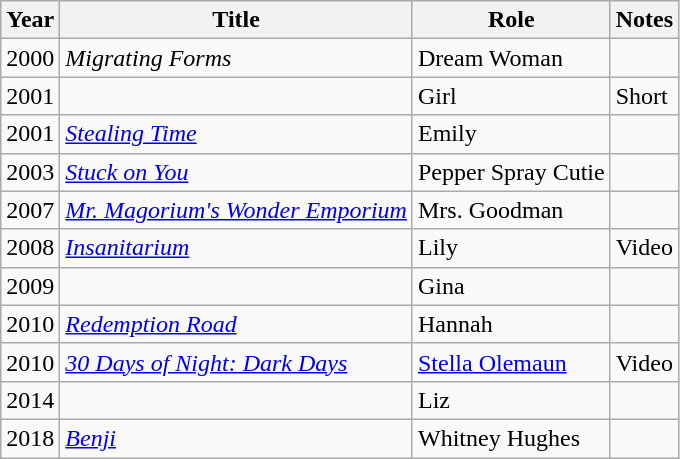<table class="wikitable sortable">
<tr>
<th>Year</th>
<th>Title</th>
<th>Role</th>
<th class="unsortable">Notes</th>
</tr>
<tr>
<td>2000</td>
<td><em>Migrating Forms</em></td>
<td>Dream Woman</td>
<td></td>
</tr>
<tr>
<td>2001</td>
<td><em></em></td>
<td>Girl</td>
<td>Short</td>
</tr>
<tr>
<td>2001</td>
<td><em><a href='#'>Stealing Time</a></em></td>
<td>Emily</td>
<td></td>
</tr>
<tr>
<td>2003</td>
<td><em><a href='#'>Stuck on You</a></em></td>
<td>Pepper Spray Cutie</td>
<td></td>
</tr>
<tr>
<td>2007</td>
<td><em><a href='#'>Mr. Magorium's Wonder Emporium</a></em></td>
<td>Mrs. Goodman</td>
<td></td>
</tr>
<tr>
<td>2008</td>
<td><em><a href='#'>Insanitarium</a></em></td>
<td>Lily</td>
<td>Video</td>
</tr>
<tr>
<td>2009</td>
<td><em></em></td>
<td>Gina</td>
<td></td>
</tr>
<tr>
<td>2010</td>
<td><em><a href='#'>Redemption Road</a></em></td>
<td>Hannah</td>
<td></td>
</tr>
<tr>
<td>2010</td>
<td><em><a href='#'>30 Days of Night: Dark Days</a></em></td>
<td><a href='#'>Stella Olemaun</a></td>
<td>Video</td>
</tr>
<tr>
<td>2014</td>
<td><em></em></td>
<td>Liz</td>
<td></td>
</tr>
<tr>
<td>2018</td>
<td><em><a href='#'>Benji</a></em></td>
<td>Whitney Hughes</td>
<td></td>
</tr>
</table>
